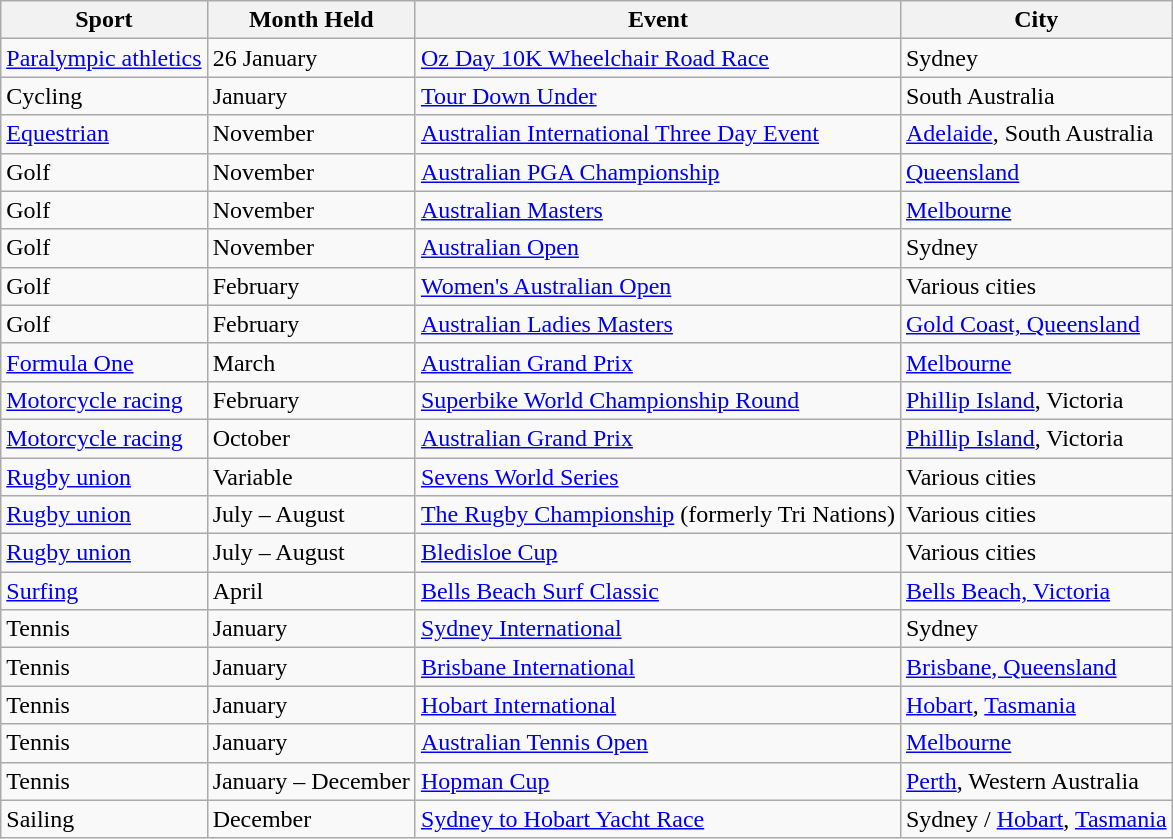<table class="wikitable sortable">
<tr>
<th>Sport</th>
<th>Month Held</th>
<th>Event</th>
<th>City</th>
</tr>
<tr>
<td><a href='#'>Paralympic athletics</a></td>
<td>26 January</td>
<td><a href='#'>Oz Day 10K Wheelchair Road Race</a></td>
<td>Sydney</td>
</tr>
<tr>
<td>Cycling</td>
<td>January</td>
<td><a href='#'>Tour Down Under</a></td>
<td>South Australia</td>
</tr>
<tr>
<td><a href='#'>Equestrian</a></td>
<td>November</td>
<td><a href='#'>Australian International Three Day Event</a></td>
<td><a href='#'>Adelaide</a>, South Australia</td>
</tr>
<tr>
<td>Golf</td>
<td>November</td>
<td><a href='#'>Australian PGA Championship</a></td>
<td><a href='#'>Queensland</a></td>
</tr>
<tr>
<td>Golf</td>
<td>November</td>
<td><a href='#'>Australian Masters</a></td>
<td><a href='#'>Melbourne</a></td>
</tr>
<tr>
<td>Golf</td>
<td>November</td>
<td><a href='#'>Australian Open</a></td>
<td>Sydney</td>
</tr>
<tr>
<td>Golf</td>
<td>February</td>
<td><a href='#'>Women's Australian Open</a></td>
<td>Various cities</td>
</tr>
<tr>
<td>Golf</td>
<td>February</td>
<td><a href='#'>Australian Ladies Masters</a></td>
<td><a href='#'>Gold Coast, Queensland</a></td>
</tr>
<tr>
<td><a href='#'>Formula One</a></td>
<td>March</td>
<td><a href='#'>Australian Grand Prix</a></td>
<td><a href='#'>Melbourne</a></td>
</tr>
<tr>
<td><a href='#'>Motorcycle racing</a></td>
<td>February</td>
<td><a href='#'>Superbike World Championship Round</a></td>
<td><a href='#'>Phillip Island</a>, Victoria</td>
</tr>
<tr>
<td><a href='#'>Motorcycle racing</a></td>
<td>October</td>
<td><a href='#'>Australian Grand Prix</a></td>
<td><a href='#'>Phillip Island</a>, Victoria</td>
</tr>
<tr>
<td><a href='#'>Rugby union</a></td>
<td>Variable</td>
<td><a href='#'>Sevens World Series</a></td>
<td>Various cities</td>
</tr>
<tr>
<td><a href='#'>Rugby union</a></td>
<td>July – August</td>
<td><a href='#'>The Rugby Championship</a> (formerly Tri Nations)</td>
<td>Various cities</td>
</tr>
<tr>
<td><a href='#'>Rugby union</a></td>
<td>July – August</td>
<td><a href='#'>Bledisloe Cup</a></td>
<td>Various cities</td>
</tr>
<tr>
<td><a href='#'>Surfing</a></td>
<td>April</td>
<td><a href='#'>Bells Beach Surf Classic</a></td>
<td><a href='#'>Bells Beach, Victoria</a></td>
</tr>
<tr>
<td>Tennis</td>
<td>January</td>
<td><a href='#'>Sydney International</a></td>
<td>Sydney</td>
</tr>
<tr>
<td>Tennis</td>
<td>January</td>
<td><a href='#'>Brisbane International</a></td>
<td><a href='#'>Brisbane, Queensland</a></td>
</tr>
<tr>
<td>Tennis</td>
<td>January</td>
<td><a href='#'>Hobart International</a></td>
<td><a href='#'>Hobart</a>, <a href='#'>Tasmania</a></td>
</tr>
<tr>
<td>Tennis</td>
<td>January</td>
<td><a href='#'>Australian Tennis Open</a></td>
<td><a href='#'>Melbourne</a></td>
</tr>
<tr>
<td>Tennis</td>
<td>January – December</td>
<td><a href='#'>Hopman Cup</a></td>
<td><a href='#'>Perth</a>, Western Australia</td>
</tr>
<tr>
<td>Sailing</td>
<td>December</td>
<td><a href='#'>Sydney to Hobart Yacht Race</a></td>
<td>Sydney / <a href='#'>Hobart</a>, <a href='#'>Tasmania</a></td>
</tr>
</table>
